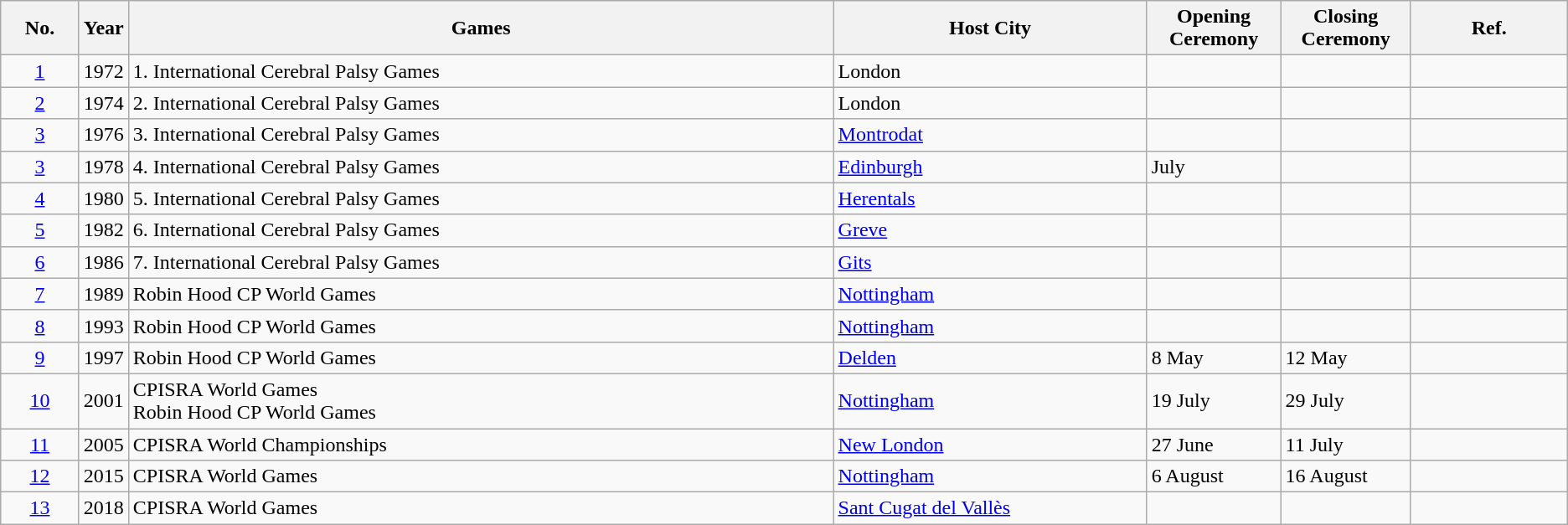<table class="wikitable sortable">
<tr>
<th width="5%">No.</th>
<th widtg="5%">Year</th>
<th width="45%">Games</th>
<th width="20%">Host City</th>
<th>Opening Ceremony</th>
<th>Closing Ceremony</th>
<th width="10%">Ref.</th>
</tr>
<tr>
<td align=center><a href='#'>1</a></td>
<td>1972</td>
<td>1. International Cerebral Palsy Games</td>
<td> London</td>
<td></td>
<td></td>
<td></td>
</tr>
<tr>
<td align=center><a href='#'>2</a></td>
<td>1974</td>
<td>2. International Cerebral Palsy Games</td>
<td> London</td>
<td></td>
<td></td>
<td></td>
</tr>
<tr>
<td align=center><a href='#'>3</a></td>
<td>1976</td>
<td>3. International Cerebral Palsy Games</td>
<td> <a href='#'>Montrodat</a></td>
<td></td>
<td></td>
<td></td>
</tr>
<tr>
<td align=center><a href='#'>3</a></td>
<td>1978</td>
<td>4. International Cerebral Palsy Games</td>
<td> <a href='#'>Edinburgh</a></td>
<td>July</td>
<td></td>
<td></td>
</tr>
<tr>
<td align=center><a href='#'>4</a></td>
<td>1980</td>
<td>5. International Cerebral Palsy Games</td>
<td> <a href='#'>Herentals</a></td>
<td></td>
<td></td>
<td></td>
</tr>
<tr>
<td align=center><a href='#'>5</a></td>
<td>1982</td>
<td>6. International Cerebral Palsy Games</td>
<td> <a href='#'>Greve</a></td>
<td></td>
<td></td>
<td></td>
</tr>
<tr>
<td align=center><a href='#'>6</a></td>
<td>1986</td>
<td>7. International Cerebral Palsy Games</td>
<td> <a href='#'>Gits</a></td>
<td></td>
<td></td>
<td></td>
</tr>
<tr>
<td align=center><a href='#'>7</a></td>
<td>1989</td>
<td>Robin Hood CP World Games</td>
<td> <a href='#'>Nottingham</a></td>
<td></td>
<td></td>
<td></td>
</tr>
<tr>
<td align=center><a href='#'>8</a></td>
<td>1993</td>
<td>Robin Hood CP World Games</td>
<td> <a href='#'>Nottingham</a></td>
<td></td>
<td></td>
<td></td>
</tr>
<tr>
<td align=center><a href='#'>9</a></td>
<td>1997</td>
<td>Robin Hood CP World Games</td>
<td> <a href='#'>Delden</a></td>
<td>8 May</td>
<td>12 May</td>
<td></td>
</tr>
<tr>
<td align=center><a href='#'>10</a></td>
<td>2001</td>
<td>CPISRA World Games<br>Robin Hood CP World Games</td>
<td> <a href='#'>Nottingham</a></td>
<td>19 July</td>
<td>29 July</td>
<td></td>
</tr>
<tr>
<td align=center><a href='#'>11</a></td>
<td>2005</td>
<td>CPISRA World Championships</td>
<td> <a href='#'>New London</a></td>
<td>27 June</td>
<td>11 July</td>
<td></td>
</tr>
<tr>
<td align=center><a href='#'>12</a></td>
<td>2015</td>
<td>CPISRA World Games</td>
<td> <a href='#'>Nottingham</a></td>
<td>6 August</td>
<td>16 August</td>
<td></td>
</tr>
<tr>
<td align=center><a href='#'>13</a></td>
<td>2018</td>
<td>CPISRA World Games</td>
<td> <a href='#'>Sant Cugat del Vallès</a></td>
<td></td>
<td></td>
<td></td>
</tr>
</table>
